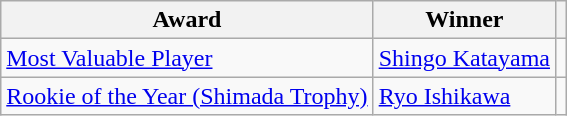<table class="wikitable">
<tr>
<th>Award</th>
<th>Winner</th>
<th></th>
</tr>
<tr>
<td><a href='#'>Most Valuable Player</a></td>
<td> <a href='#'>Shingo Katayama</a></td>
<td></td>
</tr>
<tr>
<td><a href='#'>Rookie of the Year (Shimada Trophy)</a></td>
<td> <a href='#'>Ryo Ishikawa</a></td>
<td></td>
</tr>
</table>
